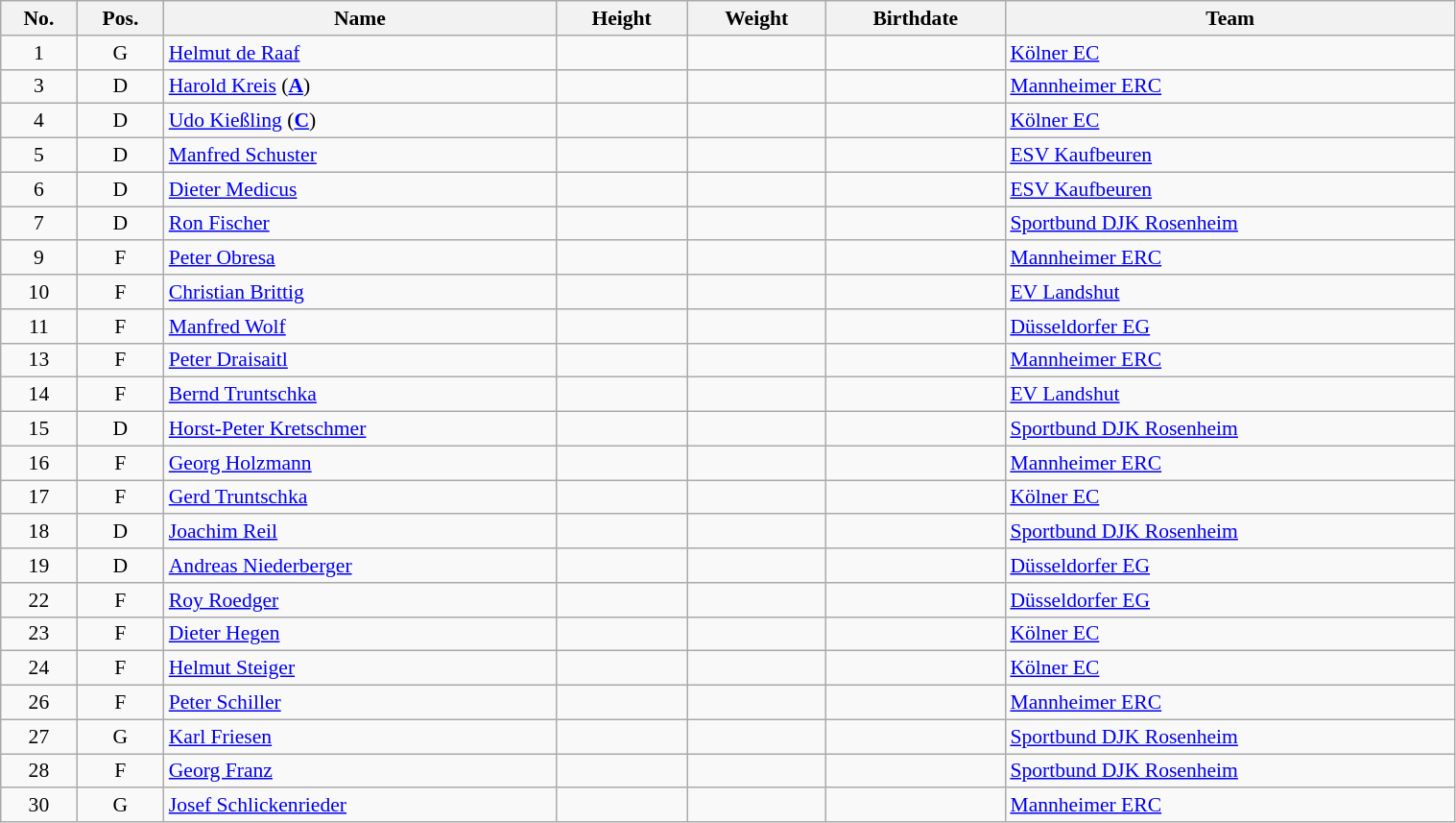<table class="wikitable sortable" width="80%" style="font-size: 90%; text-align: center;">
<tr>
<th>No.</th>
<th>Pos.</th>
<th>Name</th>
<th>Height</th>
<th>Weight</th>
<th>Birthdate</th>
<th>Team</th>
</tr>
<tr>
<td>1</td>
<td>G</td>
<td style="text-align:left;"><a href='#'>Helmut de Raaf</a></td>
<td></td>
<td></td>
<td style="text-align:right;"></td>
<td style="text-align:left;"> <a href='#'>Kölner EC</a></td>
</tr>
<tr>
<td>3</td>
<td>D</td>
<td style="text-align:left;"><a href='#'>Harold Kreis</a> (<strong><a href='#'>A</a></strong>)</td>
<td></td>
<td></td>
<td style="text-align:right;"></td>
<td style="text-align:left;"> <a href='#'>Mannheimer ERC</a></td>
</tr>
<tr>
<td>4</td>
<td>D</td>
<td style="text-align:left;"><a href='#'>Udo Kießling</a> (<strong><a href='#'>C</a></strong>)</td>
<td></td>
<td></td>
<td style="text-align:right;"></td>
<td style="text-align:left;"> <a href='#'>Kölner EC</a></td>
</tr>
<tr>
<td>5</td>
<td>D</td>
<td style="text-align:left;"><a href='#'>Manfred Schuster</a></td>
<td></td>
<td></td>
<td style="text-align:right;"></td>
<td style="text-align:left;"> <a href='#'>ESV Kaufbeuren</a></td>
</tr>
<tr>
<td>6</td>
<td>D</td>
<td style="text-align:left;"><a href='#'>Dieter Medicus</a></td>
<td></td>
<td></td>
<td style="text-align:right;"></td>
<td style="text-align:left;"> <a href='#'>ESV Kaufbeuren</a></td>
</tr>
<tr>
<td>7</td>
<td>D</td>
<td style="text-align:left;"><a href='#'>Ron Fischer</a></td>
<td></td>
<td></td>
<td style="text-align:right;"></td>
<td style="text-align:left;"> <a href='#'>Sportbund DJK Rosenheim</a></td>
</tr>
<tr>
<td>9</td>
<td>F</td>
<td style="text-align:left;"><a href='#'>Peter Obresa</a></td>
<td></td>
<td></td>
<td style="text-align:right;"></td>
<td style="text-align:left;"> <a href='#'>Mannheimer ERC</a></td>
</tr>
<tr>
<td>10</td>
<td>F</td>
<td style="text-align:left;"><a href='#'>Christian Brittig</a></td>
<td></td>
<td></td>
<td style="text-align:right;"></td>
<td style="text-align:left;"> <a href='#'>EV Landshut</a></td>
</tr>
<tr>
<td>11</td>
<td>F</td>
<td style="text-align:left;"><a href='#'>Manfred Wolf</a></td>
<td></td>
<td></td>
<td style="text-align:right;"></td>
<td style="text-align:left;"> <a href='#'>Düsseldorfer EG</a></td>
</tr>
<tr>
<td>13</td>
<td>F</td>
<td style="text-align:left;"><a href='#'>Peter Draisaitl</a></td>
<td></td>
<td></td>
<td style="text-align:right;"></td>
<td style="text-align:left;"> <a href='#'>Mannheimer ERC</a></td>
</tr>
<tr>
<td>14</td>
<td>F</td>
<td style="text-align:left;"><a href='#'>Bernd Truntschka</a></td>
<td></td>
<td></td>
<td style="text-align:right;"></td>
<td style="text-align:left;"> <a href='#'>EV Landshut</a></td>
</tr>
<tr>
<td>15</td>
<td>D</td>
<td style="text-align:left;"><a href='#'>Horst-Peter Kretschmer</a></td>
<td></td>
<td></td>
<td style="text-align:right;"></td>
<td style="text-align:left;"> <a href='#'>Sportbund DJK Rosenheim</a></td>
</tr>
<tr>
<td>16</td>
<td>F</td>
<td style="text-align:left;"><a href='#'>Georg Holzmann</a></td>
<td></td>
<td></td>
<td style="text-align:right;"></td>
<td style="text-align:left;"> <a href='#'>Mannheimer ERC</a></td>
</tr>
<tr>
<td>17</td>
<td>F</td>
<td style="text-align:left;"><a href='#'>Gerd Truntschka</a></td>
<td></td>
<td></td>
<td style="text-align:right;"></td>
<td style="text-align:left;"> <a href='#'>Kölner EC</a></td>
</tr>
<tr>
<td>18</td>
<td>D</td>
<td style="text-align:left;"><a href='#'>Joachim Reil</a></td>
<td></td>
<td></td>
<td style="text-align:right;"></td>
<td style="text-align:left;"> <a href='#'>Sportbund DJK Rosenheim</a></td>
</tr>
<tr>
<td>19</td>
<td>D</td>
<td style="text-align:left;"><a href='#'>Andreas Niederberger</a></td>
<td></td>
<td></td>
<td style="text-align:right;"></td>
<td style="text-align:left;"> <a href='#'>Düsseldorfer EG</a></td>
</tr>
<tr>
<td>22</td>
<td>F</td>
<td style="text-align:left;"><a href='#'>Roy Roedger</a></td>
<td></td>
<td></td>
<td style="text-align:right;"></td>
<td style="text-align:left;"> <a href='#'>Düsseldorfer EG</a></td>
</tr>
<tr>
<td>23</td>
<td>F</td>
<td style="text-align:left;"><a href='#'>Dieter Hegen</a></td>
<td></td>
<td></td>
<td style="text-align:right;"></td>
<td style="text-align:left;"> <a href='#'>Kölner EC</a></td>
</tr>
<tr>
<td>24</td>
<td>F</td>
<td style="text-align:left;"><a href='#'>Helmut Steiger</a></td>
<td></td>
<td></td>
<td style="text-align:right;"></td>
<td style="text-align:left;"> <a href='#'>Kölner EC</a></td>
</tr>
<tr>
<td>26</td>
<td>F</td>
<td style="text-align:left;"><a href='#'>Peter Schiller</a></td>
<td></td>
<td></td>
<td style="text-align:right;"></td>
<td style="text-align:left;"> <a href='#'>Mannheimer ERC</a></td>
</tr>
<tr>
<td>27</td>
<td>G</td>
<td style="text-align:left;"><a href='#'>Karl Friesen</a></td>
<td></td>
<td></td>
<td style="text-align:right;"></td>
<td style="text-align:left;"> <a href='#'>Sportbund DJK Rosenheim</a></td>
</tr>
<tr>
<td>28</td>
<td>F</td>
<td style="text-align:left;"><a href='#'>Georg Franz</a></td>
<td></td>
<td></td>
<td style="text-align:right;"></td>
<td style="text-align:left;"> <a href='#'>Sportbund DJK Rosenheim</a></td>
</tr>
<tr>
<td>30</td>
<td>G</td>
<td style="text-align:left;"><a href='#'>Josef Schlickenrieder</a></td>
<td></td>
<td></td>
<td style="text-align:right;"></td>
<td style="text-align:left;"> <a href='#'>Mannheimer ERC</a></td>
</tr>
</table>
